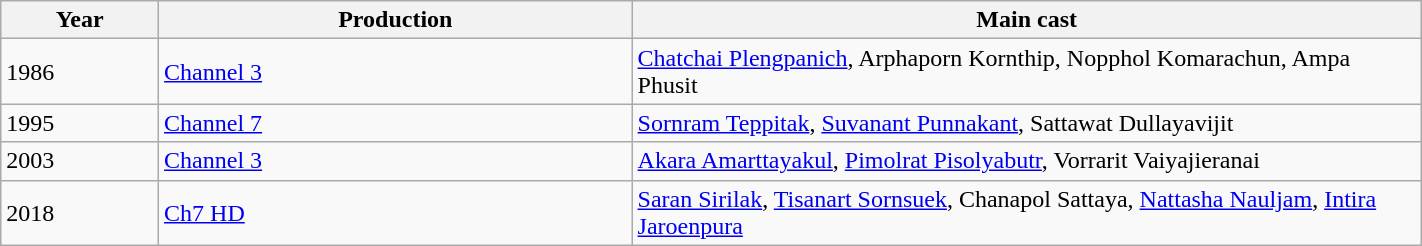<table class="wikitable" width=75%>
<tr>
<th width=5%>Year</th>
<th width=15%>Production</th>
<th width=25%>Main cast</th>
</tr>
<tr>
<td>1986</td>
<td><a href='#'>Channel 3</a></td>
<td><a href='#'>Chatchai Plengpanich</a>, Arphaporn Kornthip, Nopphol Komarachun, Ampa Phusit</td>
</tr>
<tr>
<td>1995</td>
<td><a href='#'>Channel 7</a></td>
<td><a href='#'>Sornram Teppitak</a>, <a href='#'>Suvanant Punnakant</a>, Sattawat Dullayavijit</td>
</tr>
<tr>
<td>2003</td>
<td><a href='#'>Channel 3</a></td>
<td><a href='#'>Akara Amarttayakul</a>, <a href='#'>Pimolrat Pisolyabutr</a>, Vorrarit Vaiyajieranai</td>
</tr>
<tr>
<td>2018</td>
<td><a href='#'>Ch7 HD</a></td>
<td><a href='#'>Saran Sirilak</a>, <a href='#'>Tisanart Sornsuek</a>, Chanapol Sattaya, <a href='#'>Nattasha Nauljam</a>, <a href='#'>Intira Jaroenpura</a></td>
</tr>
</table>
